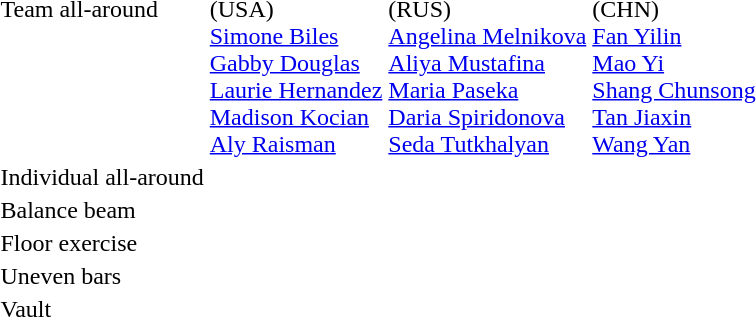<table>
<tr valign="top">
<td>Team all-around<br></td>
<td> (USA)<br><a href='#'>Simone Biles</a><br><a href='#'>Gabby Douglas</a><br><a href='#'>Laurie Hernandez</a><br><a href='#'>Madison Kocian</a><br><a href='#'>Aly Raisman</a></td>
<td> (RUS)<br><a href='#'>Angelina Melnikova</a><br><a href='#'>Aliya Mustafina</a><br><a href='#'>Maria Paseka</a><br><a href='#'>Daria Spiridonova</a><br><a href='#'>Seda Tutkhalyan</a></td>
<td> (CHN)<br><a href='#'>Fan Yilin</a><br><a href='#'>Mao Yi</a><br><a href='#'>Shang Chunsong</a><br><a href='#'>Tan Jiaxin</a><br><a href='#'>Wang Yan</a></td>
</tr>
<tr>
<td>Individual all-around<br></td>
<td></td>
<td></td>
<td></td>
</tr>
<tr>
<td>Balance beam<br></td>
<td></td>
<td></td>
<td></td>
</tr>
<tr>
<td>Floor exercise<br></td>
<td></td>
<td></td>
<td></td>
</tr>
<tr>
<td>Uneven bars<br></td>
<td></td>
<td></td>
<td></td>
</tr>
<tr>
<td>Vault<br></td>
<td></td>
<td></td>
<td></td>
</tr>
<tr>
</tr>
</table>
